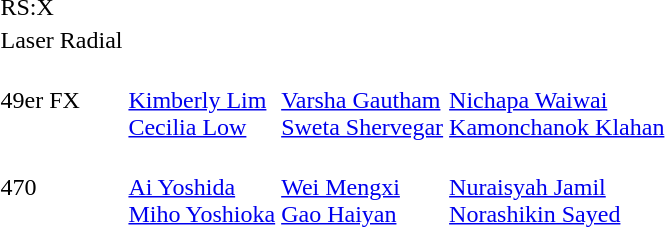<table>
<tr>
<td>RS:X<br></td>
<td></td>
<td></td>
<td></td>
</tr>
<tr>
<td>Laser Radial<br></td>
<td></td>
<td></td>
<td></td>
</tr>
<tr>
<td>49er FX<br></td>
<td><br><a href='#'>Kimberly Lim</a><br><a href='#'>Cecilia Low</a></td>
<td><br><a href='#'>Varsha Gautham</a><br><a href='#'>Sweta Shervegar</a></td>
<td><br><a href='#'>Nichapa Waiwai</a><br><a href='#'>Kamonchanok Klahan</a></td>
</tr>
<tr>
<td>470<br></td>
<td><br><a href='#'>Ai Yoshida</a><br><a href='#'>Miho Yoshioka</a></td>
<td><br><a href='#'>Wei Mengxi</a><br><a href='#'>Gao Haiyan</a></td>
<td><br><a href='#'>Nuraisyah Jamil</a><br><a href='#'>Norashikin Sayed</a></td>
</tr>
</table>
